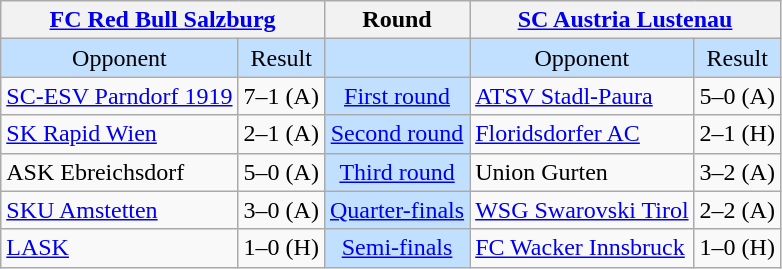<table class="wikitable" style="text-align: center;">
<tr>
<th colspan="2"><a href='#'>FC Red Bull Salzburg</a></th>
<th>Round</th>
<th colspan="2"><a href='#'>SC Austria Lustenau</a></th>
</tr>
<tr style="background:#c1e0ff;">
<td>Opponent</td>
<td>Result</td>
<td></td>
<td>Opponent</td>
<td>Result</td>
</tr>
<tr>
<td align="left"><a href='#'>SC-ESV Parndorf 1919</a></td>
<td>7–1 (A)</td>
<td style="background:#c1e0ff;"><a href='#'>First round</a></td>
<td align="left"><a href='#'>ATSV Stadl-Paura</a></td>
<td>5–0 (A)</td>
</tr>
<tr>
<td align="left"><a href='#'>SK Rapid Wien</a></td>
<td>2–1 (A)</td>
<td style="background:#c1e0ff;"><a href='#'>Second round</a></td>
<td align="left"><a href='#'>Floridsdorfer AC</a></td>
<td>2–1  (H)</td>
</tr>
<tr>
<td align="left">ASK Ebreichsdorf</td>
<td>5–0 (A)</td>
<td style="background:#c1e0ff;"><a href='#'>Third round</a></td>
<td align="left">Union Gurten</td>
<td>3–2 (A)</td>
</tr>
<tr>
<td align="left"><a href='#'>SKU Amstetten</a></td>
<td>3–0 (A)</td>
<td style="background:#c1e0ff;"><a href='#'>Quarter-finals</a></td>
<td align="left"><a href='#'>WSG Swarovski Tirol</a></td>
<td>2–2  (A)<br></td>
</tr>
<tr>
<td align="left"><a href='#'>LASK</a></td>
<td>1–0 (H)</td>
<td style="background:#c1e0ff;"><a href='#'>Semi-finals</a></td>
<td align="left"><a href='#'>FC Wacker Innsbruck</a></td>
<td>1–0 (H)</td>
</tr>
</table>
